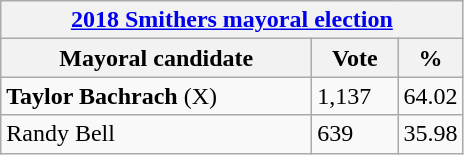<table class="wikitable">
<tr>
<th colspan="3"><a href='#'>2018 Smithers mayoral election</a></th>
</tr>
<tr>
<th bgcolor="#DDDDFF" width="200px">Mayoral candidate</th>
<th bgcolor="#DDDDFF" width="50px">Vote</th>
<th bgcolor="#DDDDFF" width="30px">%</th>
</tr>
<tr>
<td><strong>Taylor Bachrach</strong> (X)</td>
<td>1,137</td>
<td>64.02</td>
</tr>
<tr>
<td>Randy Bell</td>
<td>639</td>
<td>35.98</td>
</tr>
</table>
